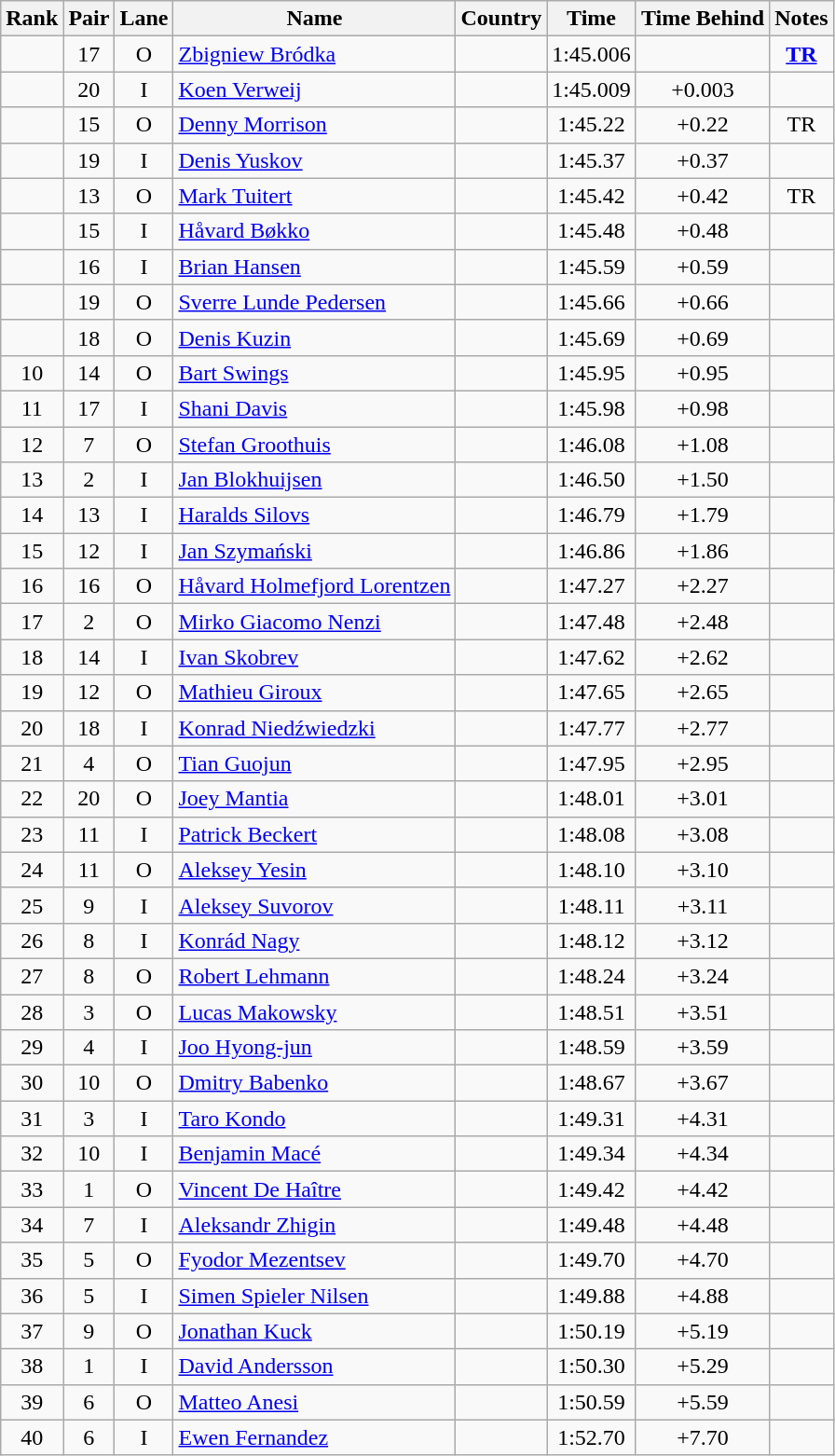<table class="wikitable sortable" style="text-align:center">
<tr>
<th>Rank</th>
<th>Pair</th>
<th>Lane</th>
<th>Name</th>
<th>Country</th>
<th>Time</th>
<th>Time Behind</th>
<th>Notes</th>
</tr>
<tr>
<td></td>
<td>17</td>
<td>O</td>
<td align="left"><a href='#'>Zbigniew Bródka</a></td>
<td align="left"></td>
<td>1:45.006</td>
<td></td>
<td><strong><a href='#'>TR</a></strong></td>
</tr>
<tr>
<td></td>
<td>20</td>
<td>I</td>
<td align="left"><a href='#'>Koen Verweij</a></td>
<td align="left"></td>
<td>1:45.009</td>
<td>+0.003</td>
<td></td>
</tr>
<tr>
<td></td>
<td>15</td>
<td>O</td>
<td align="left"><a href='#'>Denny Morrison</a></td>
<td align="left"></td>
<td>1:45.22</td>
<td>+0.22</td>
<td>TR</td>
</tr>
<tr>
<td></td>
<td>19</td>
<td>I</td>
<td align="left"><a href='#'>Denis Yuskov</a></td>
<td align="left"></td>
<td>1:45.37</td>
<td>+0.37</td>
<td></td>
</tr>
<tr>
<td></td>
<td>13</td>
<td>O</td>
<td align="left"><a href='#'>Mark Tuitert</a></td>
<td align="left"></td>
<td>1:45.42</td>
<td>+0.42</td>
<td>TR</td>
</tr>
<tr>
<td></td>
<td>15</td>
<td>I</td>
<td align="left"><a href='#'>Håvard Bøkko</a></td>
<td align="left"></td>
<td>1:45.48</td>
<td>+0.48</td>
<td></td>
</tr>
<tr>
<td></td>
<td>16</td>
<td>I</td>
<td align="left"><a href='#'>Brian Hansen</a></td>
<td align="left"></td>
<td>1:45.59</td>
<td>+0.59</td>
<td></td>
</tr>
<tr>
<td></td>
<td>19</td>
<td>O</td>
<td align="left"><a href='#'>Sverre Lunde Pedersen</a></td>
<td align="left"></td>
<td>1:45.66</td>
<td>+0.66</td>
<td></td>
</tr>
<tr>
<td></td>
<td>18</td>
<td>O</td>
<td align="left"><a href='#'>Denis Kuzin</a></td>
<td align="left"></td>
<td>1:45.69</td>
<td>+0.69</td>
<td></td>
</tr>
<tr>
<td>10</td>
<td>14</td>
<td>O</td>
<td align="left"><a href='#'>Bart Swings</a></td>
<td align="left"></td>
<td>1:45.95</td>
<td>+0.95</td>
<td></td>
</tr>
<tr>
<td>11</td>
<td>17</td>
<td>I</td>
<td align="left"><a href='#'>Shani Davis</a></td>
<td align="left"></td>
<td>1:45.98</td>
<td>+0.98</td>
<td></td>
</tr>
<tr>
<td>12</td>
<td>7</td>
<td>O</td>
<td align="left"><a href='#'>Stefan Groothuis</a></td>
<td align="left"></td>
<td>1:46.08</td>
<td>+1.08</td>
<td></td>
</tr>
<tr>
<td>13</td>
<td>2</td>
<td>I</td>
<td align="left"><a href='#'>Jan Blokhuijsen</a></td>
<td align="left"></td>
<td>1:46.50</td>
<td>+1.50</td>
<td></td>
</tr>
<tr>
<td>14</td>
<td>13</td>
<td>I</td>
<td align="left"><a href='#'>Haralds Silovs</a></td>
<td align="left"></td>
<td>1:46.79</td>
<td>+1.79</td>
<td></td>
</tr>
<tr>
<td>15</td>
<td>12</td>
<td>I</td>
<td align="left"><a href='#'>Jan Szymański</a></td>
<td align="left"></td>
<td>1:46.86</td>
<td>+1.86</td>
<td></td>
</tr>
<tr>
<td>16</td>
<td>16</td>
<td>O</td>
<td align="left"><a href='#'>Håvard Holmefjord Lorentzen</a></td>
<td align="left"></td>
<td>1:47.27</td>
<td>+2.27</td>
<td></td>
</tr>
<tr>
<td>17</td>
<td>2</td>
<td>O</td>
<td align="left"><a href='#'>Mirko Giacomo Nenzi</a></td>
<td align="left"></td>
<td>1:47.48</td>
<td>+2.48</td>
<td></td>
</tr>
<tr>
<td>18</td>
<td>14</td>
<td>I</td>
<td align="left"><a href='#'>Ivan Skobrev</a></td>
<td align="left"></td>
<td>1:47.62</td>
<td>+2.62</td>
<td></td>
</tr>
<tr>
<td>19</td>
<td>12</td>
<td>O</td>
<td align="left"><a href='#'>Mathieu Giroux</a></td>
<td align="left"></td>
<td>1:47.65</td>
<td>+2.65</td>
<td></td>
</tr>
<tr>
<td>20</td>
<td>18</td>
<td>I</td>
<td align="left"><a href='#'>Konrad Niedźwiedzki</a></td>
<td align="left"></td>
<td>1:47.77</td>
<td>+2.77</td>
<td></td>
</tr>
<tr>
<td>21</td>
<td>4</td>
<td>O</td>
<td align="left"><a href='#'>Tian Guojun</a></td>
<td align="left"></td>
<td>1:47.95</td>
<td>+2.95</td>
<td></td>
</tr>
<tr>
<td>22</td>
<td>20</td>
<td>O</td>
<td align="left"><a href='#'>Joey Mantia</a></td>
<td align="left"></td>
<td>1:48.01</td>
<td>+3.01</td>
<td></td>
</tr>
<tr>
<td>23</td>
<td>11</td>
<td>I</td>
<td align="left"><a href='#'>Patrick Beckert</a></td>
<td align="left"></td>
<td>1:48.08</td>
<td>+3.08</td>
<td></td>
</tr>
<tr>
<td>24</td>
<td>11</td>
<td>O</td>
<td align="left"><a href='#'>Aleksey Yesin</a></td>
<td align="left"></td>
<td>1:48.10</td>
<td>+3.10</td>
<td></td>
</tr>
<tr>
<td>25</td>
<td>9</td>
<td>I</td>
<td align="left"><a href='#'>Aleksey Suvorov</a></td>
<td align="left"></td>
<td>1:48.11</td>
<td>+3.11</td>
<td></td>
</tr>
<tr>
<td>26</td>
<td>8</td>
<td>I</td>
<td align="left"><a href='#'>Konrád Nagy</a></td>
<td align="left"></td>
<td>1:48.12</td>
<td>+3.12</td>
<td></td>
</tr>
<tr>
<td>27</td>
<td>8</td>
<td>O</td>
<td align="left"><a href='#'>Robert Lehmann</a></td>
<td align="left"></td>
<td>1:48.24</td>
<td>+3.24</td>
<td></td>
</tr>
<tr>
<td>28</td>
<td>3</td>
<td>O</td>
<td align="left"><a href='#'>Lucas Makowsky</a></td>
<td align="left"></td>
<td>1:48.51</td>
<td>+3.51</td>
<td></td>
</tr>
<tr>
<td>29</td>
<td>4</td>
<td>I</td>
<td align="left"><a href='#'>Joo Hyong-jun</a></td>
<td align="left"></td>
<td>1:48.59</td>
<td>+3.59</td>
<td></td>
</tr>
<tr>
<td>30</td>
<td>10</td>
<td>O</td>
<td align="left"><a href='#'>Dmitry Babenko</a></td>
<td align="left"></td>
<td>1:48.67</td>
<td>+3.67</td>
<td></td>
</tr>
<tr>
<td>31</td>
<td>3</td>
<td>I</td>
<td align="left"><a href='#'>Taro Kondo</a></td>
<td align="left"></td>
<td>1:49.31</td>
<td>+4.31</td>
<td></td>
</tr>
<tr>
<td>32</td>
<td>10</td>
<td>I</td>
<td align="left"><a href='#'>Benjamin Macé</a></td>
<td align="left"></td>
<td>1:49.34</td>
<td>+4.34</td>
<td></td>
</tr>
<tr>
<td>33</td>
<td>1</td>
<td>O</td>
<td align="left"><a href='#'>Vincent De Haître</a></td>
<td align="left"></td>
<td>1:49.42</td>
<td>+4.42</td>
<td></td>
</tr>
<tr>
<td>34</td>
<td>7</td>
<td>I</td>
<td align="left"><a href='#'>Aleksandr Zhigin</a></td>
<td align="left"></td>
<td>1:49.48</td>
<td>+4.48</td>
<td></td>
</tr>
<tr>
<td>35</td>
<td>5</td>
<td>O</td>
<td align="left"><a href='#'>Fyodor Mezentsev</a></td>
<td align="left"></td>
<td>1:49.70</td>
<td>+4.70</td>
<td></td>
</tr>
<tr>
<td>36</td>
<td>5</td>
<td>I</td>
<td align="left"><a href='#'>Simen Spieler Nilsen</a></td>
<td align="left"></td>
<td>1:49.88</td>
<td>+4.88</td>
<td></td>
</tr>
<tr>
<td>37</td>
<td>9</td>
<td>O</td>
<td align="left"><a href='#'>Jonathan Kuck</a></td>
<td align="left"></td>
<td>1:50.19</td>
<td>+5.19</td>
<td></td>
</tr>
<tr>
<td>38</td>
<td>1</td>
<td>I</td>
<td align="left"><a href='#'>David Andersson</a></td>
<td align="left"></td>
<td>1:50.30</td>
<td>+5.29</td>
<td></td>
</tr>
<tr>
<td>39</td>
<td>6</td>
<td>O</td>
<td align="left"><a href='#'>Matteo Anesi</a></td>
<td align="left"></td>
<td>1:50.59</td>
<td>+5.59</td>
<td></td>
</tr>
<tr>
<td>40</td>
<td>6</td>
<td>I</td>
<td align="left"><a href='#'>Ewen Fernandez</a></td>
<td align="left"></td>
<td>1:52.70</td>
<td>+7.70</td>
<td></td>
</tr>
</table>
